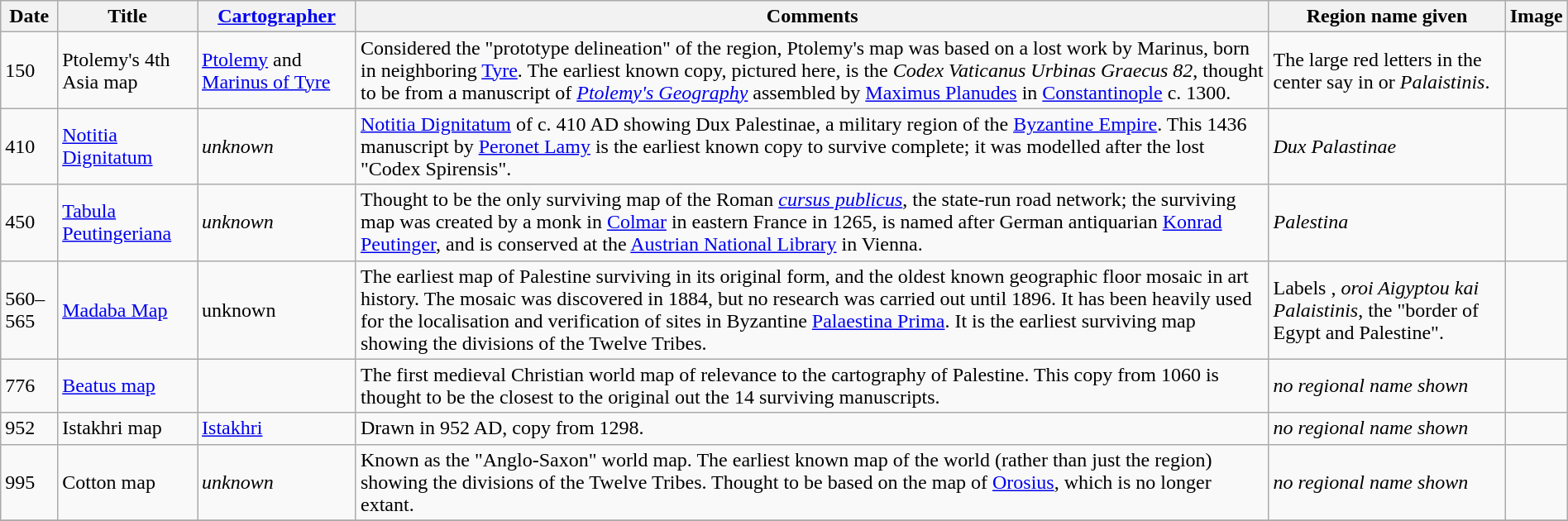<table class="wikitable sortable" border="1" width="100%">
<tr>
<th>Date</th>
<th>Title</th>
<th><a href='#'>Cartographer</a></th>
<th class=unsortable>Comments</th>
<th class=unsortable>Region name given</th>
<th class=unsortable>Image</th>
</tr>
<tr>
<td>150</td>
<td>Ptolemy's 4th Asia map</td>
<td><a href='#'>Ptolemy</a> and <a href='#'>Marinus of Tyre</a></td>
<td>Considered the "prototype delineation" of the region, Ptolemy's map was based on a lost work by Marinus, born in neighboring <a href='#'>Tyre</a>. The earliest known copy, pictured here, is the <em>Codex Vaticanus Urbinas Graecus 82</em>, thought to be from a manuscript of <em><a href='#'>Ptolemy's Geography</a></em> assembled by <a href='#'>Maximus Planudes</a> in <a href='#'>Constantinople</a> c. 1300.</td>
<td>The large red letters in the center say in  or <em>Palaistinis</em>.</td>
<td></td>
</tr>
<tr>
<td>410</td>
<td><a href='#'>Notitia Dignitatum</a></td>
<td><em>unknown</em></td>
<td><a href='#'>Notitia Dignitatum</a> of c. 410 AD showing Dux Palestinae, a military region of the <a href='#'>Byzantine Empire</a>. This 1436 manuscript by <a href='#'>Peronet Lamy</a> is the earliest known copy to survive complete; it was modelled after the lost "Codex Spirensis".</td>
<td><em>Dux Palastinae</em></td>
<td></td>
</tr>
<tr>
<td>450</td>
<td><a href='#'>Tabula Peutingeriana</a></td>
<td><em>unknown</em></td>
<td>Thought to be the only surviving map of the Roman <em><a href='#'>cursus publicus</a></em>, the state-run road network; the surviving map was created by a monk in <a href='#'>Colmar</a> in eastern France in 1265, is named after German antiquarian <a href='#'>Konrad Peutinger</a>, and is conserved at the <a href='#'>Austrian National Library</a> in Vienna.</td>
<td><em>Palestina</em></td>
<td></td>
</tr>
<tr>
<td>560–565</td>
<td><a href='#'>Madaba Map</a></td>
<td>unknown</td>
<td>The earliest map of Palestine surviving in its original form, and the oldest known geographic floor mosaic in art history. The mosaic was discovered in 1884, but no research was carried out until 1896. It has been heavily used for the localisation and verification of sites in Byzantine <a href='#'>Palaestina Prima</a>. It is the earliest surviving map showing the divisions of the Twelve Tribes.</td>
<td>Labels , <em>oroi Aigyptou kai Palaistinis</em>, the "border of Egypt and Palestine".</td>
<td></td>
</tr>
<tr>
<td>776</td>
<td><a href='#'>Beatus map</a></td>
<td></td>
<td>The first medieval Christian world map of relevance to the cartography of Palestine. This copy from 1060 is thought to be the closest to the original out the 14 surviving manuscripts.</td>
<td><em>no regional name shown</em></td>
<td></td>
</tr>
<tr>
<td>952</td>
<td>Istakhri map</td>
<td><a href='#'>Istakhri</a></td>
<td>Drawn in 952 AD, copy from 1298.</td>
<td><em>no regional name shown</em></td>
<td></td>
</tr>
<tr>
<td>995</td>
<td>Cotton map</td>
<td><em>unknown</em></td>
<td>Known as the "Anglo-Saxon" world map. The earliest known map of the world (rather than just the region) showing the divisions of the Twelve Tribes. Thought to be based on the map of <a href='#'>Orosius</a>, which is no longer extant.</td>
<td><em>no regional name shown</em></td>
<td></td>
</tr>
<tr>
</tr>
</table>
